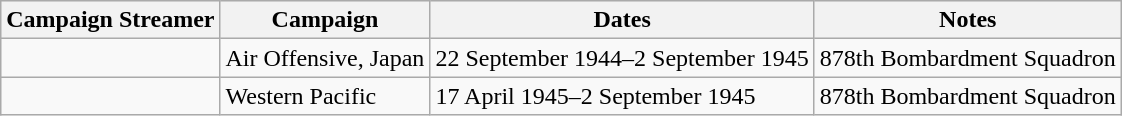<table class="wikitable">
<tr style="background:#efefef;">
<th>Campaign Streamer</th>
<th>Campaign</th>
<th>Dates</th>
<th>Notes</th>
</tr>
<tr>
<td></td>
<td>Air Offensive, Japan</td>
<td>22 September 1944–2 September 1945</td>
<td>878th Bombardment Squadron</td>
</tr>
<tr>
<td></td>
<td>Western Pacific</td>
<td>17 April 1945–2 September 1945</td>
<td>878th Bombardment Squadron</td>
</tr>
</table>
